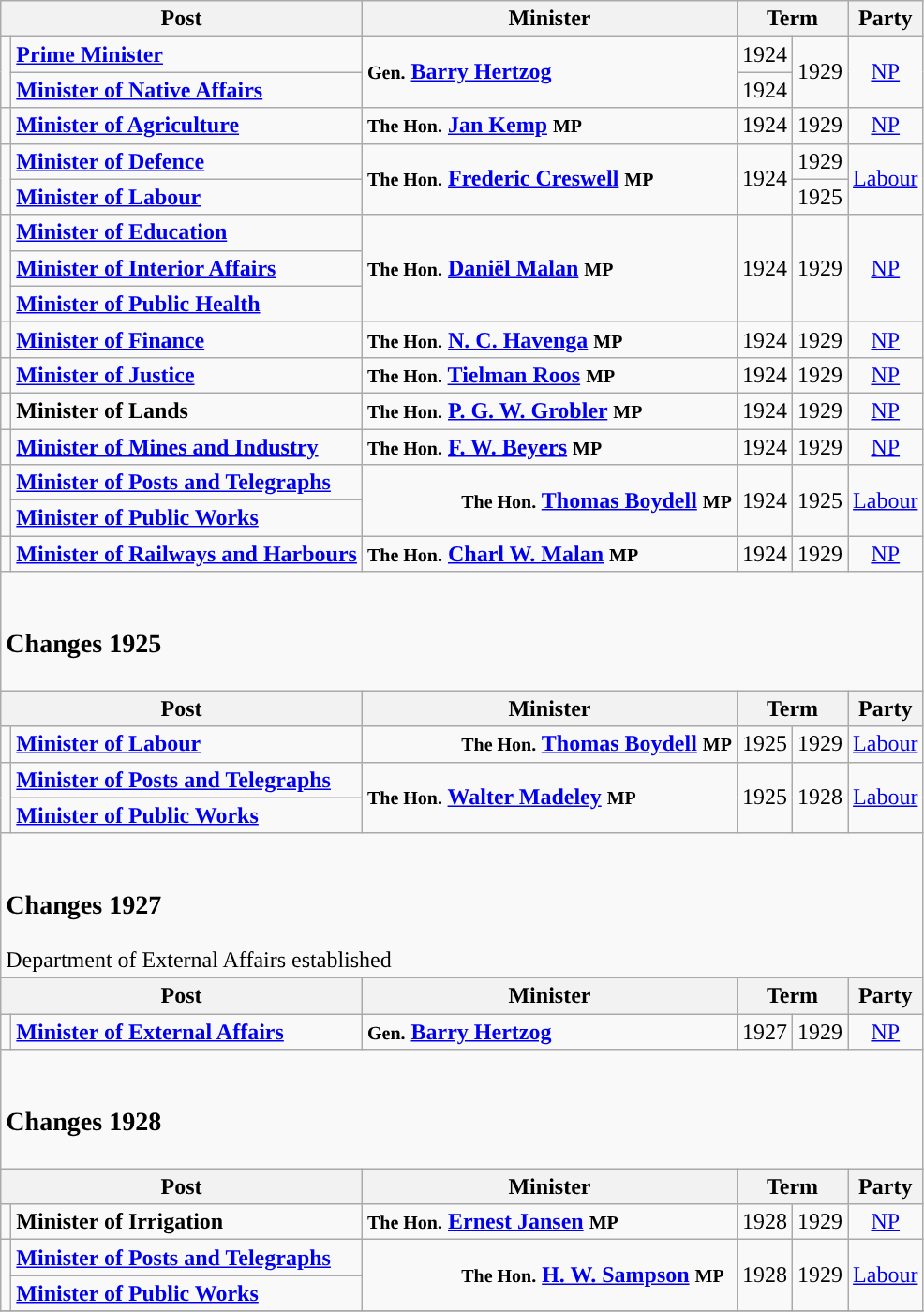<table class="wikitable">
<tr>
<th colspan=2>Post</th>
<th>Minister</th>
<th colspan=2>Term</th>
<th>Party</th>
</tr>
<tr>
<td rowspan=2 style="background-color: "></td>
<td><strong><a href='#'>Prime Minister</a></strong></td>
<td rowspan=2> <strong><small>Gen.</small> <a href='#'>Barry Hertzog</a></strong></td>
<td>1924</td>
<td rowspan=2>1929</td>
<td rowspan=2 align=center><a href='#'>NP</a></td>
</tr>
<tr>
<td><strong><a href='#'>Minister of Native Affairs</a></strong></td>
<td>1924</td>
</tr>
<tr>
<td style="background-color: "></td>
<td><strong><a href='#'>Minister of Agriculture</a></strong></td>
<td> <strong><small>The Hon.</small> <a href='#'>Jan Kemp</a> <small>MP</small></strong></td>
<td>1924</td>
<td>1929</td>
<td align=center><a href='#'>NP</a></td>
</tr>
<tr>
<td rowspan=2 style="background-color: "></td>
<td><strong><a href='#'>Minister of Defence</a></strong></td>
<td rowspan=2> <strong><small>The Hon.</small> <a href='#'>Frederic Creswell</a> <small>MP</small></strong></td>
<td rowspan=2>1924</td>
<td>1929</td>
<td rowspan=2 align=center><a href='#'>Labour</a></td>
</tr>
<tr>
<td><strong><a href='#'>Minister of Labour</a></strong></td>
<td>1925</td>
</tr>
<tr>
<td rowspan=3 style="background-color: "></td>
<td><strong><a href='#'>Minister of Education</a></strong></td>
<td rowspan=3> <strong><small>The Hon.</small> <a href='#'>Daniël Malan</a> <small>MP</small></strong></td>
<td rowspan=3>1924</td>
<td rowspan=3>1929</td>
<td rowspan=3 align=center><a href='#'>NP</a></td>
</tr>
<tr>
<td><strong><a href='#'>Minister of Interior Affairs</a></strong></td>
</tr>
<tr>
<td><strong><a href='#'>Minister of Public Health</a></strong></td>
</tr>
<tr>
<td style="background-color: "></td>
<td><strong><a href='#'>Minister of Finance</a></strong></td>
<td> <strong><small>The Hon.</small> <a href='#'>N. C. Havenga</a> <small>MP</small></strong></td>
<td>1924</td>
<td>1929</td>
<td align=center><a href='#'>NP</a></td>
</tr>
<tr>
<td style="background-color: "></td>
<td><strong><a href='#'>Minister of Justice</a></strong></td>
<td> <strong><small>The Hon.</small> <a href='#'>Tielman Roos</a> <small>MP</small></strong></td>
<td>1924</td>
<td>1929</td>
<td align=center><a href='#'>NP</a></td>
</tr>
<tr>
<td style="background-color: "></td>
<td><strong>Minister of Lands</strong></td>
<td> <strong><small>The Hon.</small> <a href='#'>P. G. W. Grobler</a> <small>MP</small></strong></td>
<td>1924</td>
<td>1929</td>
<td align=center><a href='#'>NP</a></td>
</tr>
<tr>
<td style="background-color: "></td>
<td><strong><a href='#'>Minister of Mines and Industry</a></strong></td>
<td> <strong><small>The Hon.</small> <a href='#'>F. W. Beyers</a> <small>MP</small></strong></td>
<td>1924</td>
<td>1929</td>
<td align=center><a href='#'>NP</a></td>
</tr>
<tr>
<td rowspan=2 style="background-color: "></td>
<td><strong><a href='#'>Minister of Posts and Telegraphs</a></strong></td>
<td rowspan=2 style="padding-left:70px"><strong><small>The Hon.</small> <a href='#'>Thomas Boydell</a> <small>MP</small></strong></td>
<td rowspan=2>1924</td>
<td rowspan=2>1925</td>
<td rowspan=2 align=center><a href='#'>Labour</a></td>
</tr>
<tr>
<td><strong><a href='#'>Minister of Public Works</a></strong></td>
</tr>
<tr>
<td style="background-color: "></td>
<td><strong><a href='#'>Minister of Railways and Harbours</a></strong></td>
<td> <strong><small>The Hon.</small> <a href='#'>Charl W. Malan</a> <small>MP</small></strong></td>
<td>1924</td>
<td>1929</td>
<td align=center><a href='#'>NP</a></td>
</tr>
<tr>
<td colspan=6><br><h3>Changes 1925</h3></td>
</tr>
<tr>
<th colspan=2>Post</th>
<th>Minister</th>
<th colspan=2>Term</th>
<th>Party</th>
</tr>
<tr>
<td style="background-color: "></td>
<td><strong><a href='#'>Minister of Labour</a></strong></td>
<td style="padding-left:70px"><strong><small>The Hon.</small> <a href='#'>Thomas Boydell</a> <small>MP</small></strong></td>
<td>1925</td>
<td>1929</td>
<td align=center><a href='#'>Labour</a></td>
</tr>
<tr>
<td rowspan=2 style="background-color: "></td>
<td><strong><a href='#'>Minister of Posts and Telegraphs</a></strong></td>
<td rowspan=2> <strong><small>The Hon.</small> <a href='#'>Walter Madeley</a> <small>MP</small></strong></td>
<td rowspan=2>1925</td>
<td rowspan=2>1928</td>
<td rowspan=2 align=center><a href='#'>Labour</a></td>
</tr>
<tr>
<td><strong><a href='#'>Minister of Public Works</a></strong></td>
</tr>
<tr>
<td colspan=6><br><h3>Changes 1927</h3>Department of External Affairs established</td>
</tr>
<tr>
<th colspan=2>Post</th>
<th>Minister</th>
<th colspan=2>Term</th>
<th>Party</th>
</tr>
<tr>
<td style="background-color: "></td>
<td><strong><a href='#'>Minister of External Affairs</a></strong></td>
<td> <strong><small>Gen.</small> <a href='#'>Barry Hertzog</a></strong></td>
<td>1927</td>
<td>1929</td>
<td align=center><a href='#'>NP</a></td>
</tr>
<tr>
<td colspan=6><br><h3>Changes 1928</h3></td>
</tr>
<tr>
<th colspan=2>Post</th>
<th>Minister</th>
<th colspan=2>Term</th>
<th>Party</th>
</tr>
<tr>
<td style="background-color: "></td>
<td><strong>Minister of Irrigation</strong></td>
<td> <strong><small>The Hon.</small> <a href='#'>Ernest Jansen</a> <small>MP</small></strong></td>
<td>1928</td>
<td>1929</td>
<td align=center><a href='#'>NP</a></td>
</tr>
<tr>
<td rowspan=2 style="background-color: "></td>
<td><strong><a href='#'>Minister of Posts and Telegraphs</a></strong></td>
<td rowspan=2 style="padding-left:70px"><strong><small>The Hon.</small> <a href='#'>H. W. Sampson</a> <small>MP</small></strong></td>
<td rowspan=2>1928</td>
<td rowspan=2>1929</td>
<td rowspan=2 align=center><a href='#'>Labour</a></td>
</tr>
<tr>
<td><strong><a href='#'>Minister of Public Works</a></strong></td>
</tr>
<tr>
</tr>
</table>
